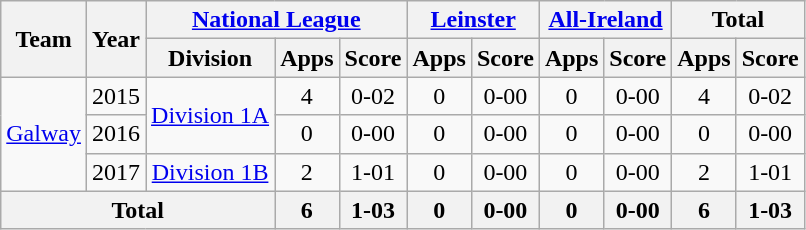<table class="wikitable" style="text-align:center">
<tr>
<th rowspan="2">Team</th>
<th rowspan="2">Year</th>
<th colspan="3"><a href='#'>National League</a></th>
<th colspan="2"><a href='#'>Leinster</a></th>
<th colspan="2"><a href='#'>All-Ireland</a></th>
<th colspan="2">Total</th>
</tr>
<tr>
<th>Division</th>
<th>Apps</th>
<th>Score</th>
<th>Apps</th>
<th>Score</th>
<th>Apps</th>
<th>Score</th>
<th>Apps</th>
<th>Score</th>
</tr>
<tr>
<td rowspan="3"><a href='#'>Galway</a></td>
<td>2015</td>
<td rowspan="2"><a href='#'>Division 1A</a></td>
<td>4</td>
<td>0-02</td>
<td>0</td>
<td>0-00</td>
<td>0</td>
<td>0-00</td>
<td>4</td>
<td>0-02</td>
</tr>
<tr>
<td>2016</td>
<td>0</td>
<td>0-00</td>
<td>0</td>
<td>0-00</td>
<td>0</td>
<td>0-00</td>
<td>0</td>
<td>0-00</td>
</tr>
<tr>
<td>2017</td>
<td rowspan="1"><a href='#'>Division 1B</a></td>
<td>2</td>
<td>1-01</td>
<td>0</td>
<td>0-00</td>
<td>0</td>
<td>0-00</td>
<td>2</td>
<td>1-01</td>
</tr>
<tr>
<th colspan="3">Total</th>
<th>6</th>
<th>1-03</th>
<th>0</th>
<th>0-00</th>
<th>0</th>
<th>0-00</th>
<th>6</th>
<th>1-03</th>
</tr>
</table>
